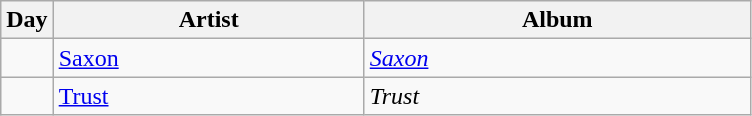<table class="wikitable" border="1">
<tr>
<th>Day</th>
<th width="200">Artist</th>
<th width="250">Album</th>
</tr>
<tr>
<td style="text-align:center;" rowspan="1"></td>
<td><a href='#'>Saxon</a></td>
<td><em><a href='#'>Saxon</a></em></td>
</tr>
<tr>
<td style="text-align:center;" rowspan="1"></td>
<td><a href='#'>Trust</a></td>
<td><em>Trust</em></td>
</tr>
</table>
